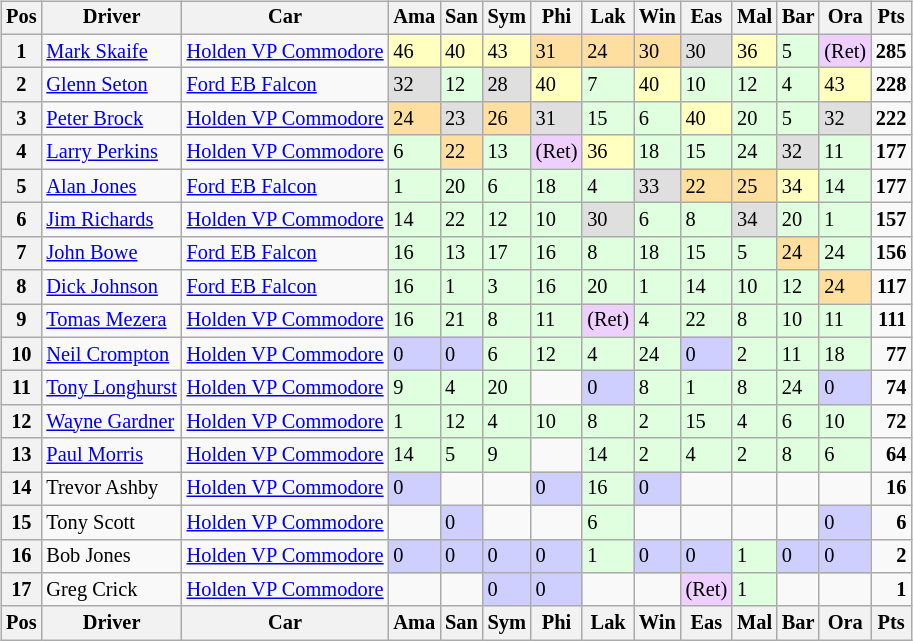<table>
<tr>
<td><br><table class="wikitable" style="font-size: 85%">
<tr>
<th valign="middle">Pos</th>
<th valign="middle">Driver</th>
<th valign="middle">Car</th>
<th width="2%">Ama</th>
<th width="2%">San</th>
<th width="2%">Sym</th>
<th width="2%">Phi</th>
<th width="2%">Lak</th>
<th width="2%">Win</th>
<th width="2%">Eas</th>
<th width="2%">Mal</th>
<th width="2%">Bar</th>
<th width="2%">Ora</th>
<th valign="middle">Pts</th>
</tr>
<tr>
<th>1</th>
<td><a href='#'>Mark Skaife</a></td>
<td><a href='#'>Holden VP Commodore</a></td>
<td style="background:#ffffbf;">46</td>
<td style="background:#ffffbf;">40</td>
<td style="background:#ffffbf;">43</td>
<td style="background:#ffdf9f;">31</td>
<td style="background:#ffdf9f;">24</td>
<td style="background:#ffdf9f;">30</td>
<td style="background:#dfdfdf;">30</td>
<td style="background:#ffffbf;">36</td>
<td style="background:#dfffdf;">5</td>
<td style="background:#efcfff;">(Ret)</td>
<td align="right"><strong>285</strong></td>
</tr>
<tr>
<th>2</th>
<td><a href='#'>Glenn Seton</a></td>
<td><a href='#'>Ford EB Falcon</a></td>
<td style="background:#dfdfdf;">32</td>
<td style="background:#dfffdf;">12</td>
<td style="background:#dfdfdf;">28</td>
<td style="background:#ffffbf;">40</td>
<td style="background:#dfffdf;">7</td>
<td style="background:#ffffbf;">40</td>
<td style="background:#dfffdf;">10</td>
<td style="background:#dfffdf;">12</td>
<td style="background:#dfffdf;">4</td>
<td style="background:#ffffbf;">43</td>
<td align="right"><strong>228</strong></td>
</tr>
<tr>
<th>3</th>
<td><a href='#'>Peter Brock</a></td>
<td><a href='#'>Holden VP Commodore</a></td>
<td style="background:#ffdf9f;">24</td>
<td style="background:#dfdfdf;">23</td>
<td style="background:#ffdf9f;">26</td>
<td style="background:#dfdfdf;">31</td>
<td style="background:#dfffdf;">15</td>
<td style="background:#dfffdf;">6</td>
<td style="background:#ffffbf;">40</td>
<td style="background:#dfffdf;">20</td>
<td style="background:#dfffdf;">5</td>
<td style="background:#dfdfdf;">32</td>
<td align="right"><strong>222</strong></td>
</tr>
<tr>
<th>4</th>
<td><a href='#'>Larry Perkins</a></td>
<td><a href='#'>Holden VP Commodore</a></td>
<td style="background:#dfffdf;">6</td>
<td style="background:#ffdf9f;">22</td>
<td style="background:#dfffdf;">13</td>
<td style="background:#efcfff;">(Ret)</td>
<td style="background:#ffffbf;">36</td>
<td style="background:#dfffdf;">18</td>
<td style="background:#dfffdf;">15</td>
<td style="background:#dfffdf;">24</td>
<td style="background:#dfdfdf;">32</td>
<td style="background:#dfffdf;">11</td>
<td align="right"><strong>177</strong></td>
</tr>
<tr>
<th>5</th>
<td><a href='#'>Alan Jones</a></td>
<td><a href='#'>Ford EB Falcon</a></td>
<td style="background:#dfffdf;">1</td>
<td style="background:#dfffdf;">20</td>
<td style="background:#dfffdf;">6</td>
<td style="background:#dfffdf;">18</td>
<td style="background:#dfffdf;">4</td>
<td style="background:#dfdfdf;">33</td>
<td style="background:#ffdf9f;">22</td>
<td style="background:#ffdf9f;">25</td>
<td style="background:#ffffbf;">34</td>
<td style="background:#dfffdf;">14</td>
<td align="right"><strong>177</strong></td>
</tr>
<tr>
<th>6</th>
<td><a href='#'>Jim Richards</a></td>
<td><a href='#'>Holden VP Commodore</a></td>
<td style="background:#dfffdf;">14</td>
<td style="background:#dfffdf;">22</td>
<td style="background:#dfffdf;">12</td>
<td style="background:#dfffdf;">10</td>
<td style="background:#dfdfdf;">30</td>
<td style="background:#dfffdf;">6</td>
<td style="background:#dfffdf;">8</td>
<td style="background:#dfdfdf;">34</td>
<td style="background:#dfffdf;">20</td>
<td style="background:#dfffdf;">1</td>
<td align="right"><strong>157</strong></td>
</tr>
<tr>
<th>7</th>
<td><a href='#'>John Bowe</a></td>
<td><a href='#'>Ford EB Falcon</a></td>
<td style="background:#dfffdf;">16</td>
<td style="background:#dfffdf;">13</td>
<td style="background:#dfffdf;">17</td>
<td style="background:#dfffdf;">16</td>
<td style="background:#dfffdf;">8</td>
<td style="background:#dfffdf;">18</td>
<td style="background:#dfffdf;">15</td>
<td style="background:#dfffdf;">5</td>
<td style="background:#ffdf9f;">24</td>
<td style="background:#dfffdf;">24</td>
<td align="right"><strong>156</strong></td>
</tr>
<tr>
<th>8</th>
<td><a href='#'>Dick Johnson</a></td>
<td><a href='#'>Ford EB Falcon</a></td>
<td style="background:#dfffdf;">16</td>
<td style="background:#dfffdf;">1</td>
<td style="background:#dfffdf;">3</td>
<td style="background:#dfffdf;">16</td>
<td style="background:#dfffdf;">20</td>
<td style="background:#dfffdf;">1</td>
<td style="background:#dfffdf;">14</td>
<td style="background:#dfffdf;">10</td>
<td style="background:#dfffdf;">12</td>
<td style="background:#ffdf9f;">24</td>
<td align="right"><strong>117</strong></td>
</tr>
<tr>
<th>9</th>
<td><a href='#'>Tomas Mezera</a></td>
<td><a href='#'>Holden VP Commodore</a></td>
<td style="background:#dfffdf;">16</td>
<td style="background:#dfffdf;">21</td>
<td style="background:#dfffdf;">8</td>
<td style="background:#dfffdf;">11</td>
<td style="background:#efcfff;">(Ret)</td>
<td style="background:#dfffdf;">4</td>
<td style="background:#dfffdf;">22</td>
<td style="background:#dfffdf;">8</td>
<td style="background:#dfffdf;">10</td>
<td style="background:#dfffdf;">11</td>
<td align="right"><strong>111</strong></td>
</tr>
<tr>
<th>10</th>
<td><a href='#'>Neil Crompton</a></td>
<td><a href='#'>Holden VP Commodore</a></td>
<td style="background:#cfcfff;">0</td>
<td style="background:#cfcfff;">0</td>
<td style="background:#dfffdf;">6</td>
<td style="background:#dfffdf;">12</td>
<td style="background:#dfffdf;">4</td>
<td style="background:#dfffdf;">24</td>
<td style="background:#cfcfff;">0</td>
<td style="background:#dfffdf;">2</td>
<td style="background:#dfffdf;">11</td>
<td style="background:#dfffdf;">18</td>
<td align="right"><strong>77</strong></td>
</tr>
<tr>
<th>11</th>
<td><a href='#'>Tony Longhurst</a></td>
<td><a href='#'>Holden VP Commodore</a></td>
<td style="background:#dfffdf;">9</td>
<td style="background:#dfffdf;">4</td>
<td style="background:#dfffdf;">20</td>
<td></td>
<td style="background:#cfcfff;">0</td>
<td style="background:#dfffdf;">8</td>
<td style="background:#dfffdf;">1</td>
<td style="background:#dfffdf;">8</td>
<td style="background:#dfffdf;">24</td>
<td style="background:#cfcfff;">0</td>
<td align="right"><strong>74</strong></td>
</tr>
<tr>
<th>12</th>
<td><a href='#'>Wayne Gardner</a></td>
<td><a href='#'>Holden VP Commodore</a></td>
<td style="background:#dfffdf;">1</td>
<td style="background:#dfffdf;">12</td>
<td style="background:#dfffdf;">4</td>
<td style="background:#dfffdf;">10</td>
<td style="background:#dfffdf;">8</td>
<td style="background:#dfffdf;">2</td>
<td style="background:#dfffdf;">15</td>
<td style="background:#dfffdf;">4</td>
<td style="background:#dfffdf;">6</td>
<td style="background:#dfffdf;">10</td>
<td align="right"><strong>72</strong></td>
</tr>
<tr>
<th>13</th>
<td><a href='#'>Paul Morris</a></td>
<td><a href='#'>Holden VP Commodore</a></td>
<td style="background:#dfffdf;">14</td>
<td style="background:#dfffdf;">5</td>
<td style="background:#dfffdf;">9</td>
<td></td>
<td style="background:#dfffdf;">14</td>
<td style="background:#dfffdf;">2</td>
<td style="background:#dfffdf;">4</td>
<td style="background:#dfffdf;">2</td>
<td style="background:#dfffdf;">8</td>
<td style="background:#dfffdf;">6</td>
<td align="right"><strong>64</strong></td>
</tr>
<tr>
<th>14</th>
<td>Trevor Ashby</td>
<td><a href='#'>Holden VP Commodore</a></td>
<td style="background:#cfcfff;">0</td>
<td></td>
<td></td>
<td style="background:#cfcfff;">0</td>
<td style="background:#dfffdf;">16</td>
<td style="background:#cfcfff;">0</td>
<td></td>
<td></td>
<td></td>
<td></td>
<td align="right"><strong>16</strong></td>
</tr>
<tr>
<th>15</th>
<td>Tony Scott</td>
<td><a href='#'>Holden VP Commodore</a></td>
<td></td>
<td style="background:#cfcfff;">0</td>
<td></td>
<td></td>
<td style="background:#dfffdf;">6</td>
<td></td>
<td></td>
<td></td>
<td></td>
<td style="background:#cfcfff;">0</td>
<td align="right"><strong>6</strong></td>
</tr>
<tr>
<th>16</th>
<td>Bob Jones</td>
<td><a href='#'>Holden VP Commodore</a></td>
<td style="background:#cfcfff;">0</td>
<td style="background:#cfcfff;">0</td>
<td style="background:#cfcfff;">0</td>
<td style="background:#cfcfff;">0</td>
<td style="background:#dfffdf;">1</td>
<td style="background:#cfcfff;">0</td>
<td style="background:#cfcfff;">0</td>
<td style="background:#dfffdf;">1</td>
<td style="background:#cfcfff;">0</td>
<td style="background:#cfcfff;">0</td>
<td align="right"><strong>2</strong></td>
</tr>
<tr>
<th>17</th>
<td>Greg Crick</td>
<td><a href='#'>Holden VP Commodore</a></td>
<td></td>
<td></td>
<td style="background:#cfcfff;">0</td>
<td style="background:#cfcfff;">0</td>
<td></td>
<td></td>
<td style="background:#efcfff;">(Ret)</td>
<td style="background:#dfffdf;">1</td>
<td></td>
<td></td>
<td align="right"><strong>1</strong></td>
</tr>
<tr style="background: #f9f9f9" valign="top">
<th valign="middle">Pos</th>
<th valign="middle">Driver</th>
<th valign="middle">Car</th>
<th width="2%">Ama</th>
<th width="2%">San</th>
<th width="2%">Sym</th>
<th width="2%">Phi</th>
<th width="2%">Lak</th>
<th width="2%">Win</th>
<th width="2%">Eas</th>
<th width="2%">Mal</th>
<th width="2%">Bar</th>
<th width="2%">Ora</th>
<th valign="middle">Pts</th>
</tr>
</table>
</td>
<td valign="top"><br></td>
</tr>
</table>
